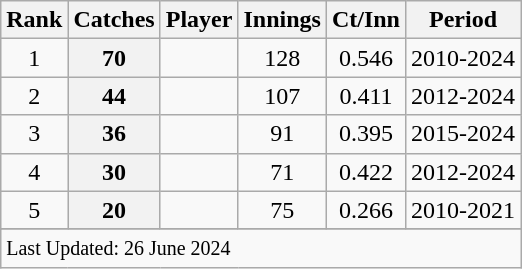<table class="wikitable plainrowheaders sortable">
<tr>
<th scope=col>Rank</th>
<th scope=col>Catches</th>
<th scope=col>Player</th>
<th scope=col>Innings</th>
<th scope=col>Ct/Inn</th>
<th scope=col>Period</th>
</tr>
<tr>
<td align=center>1</td>
<th scope=row style=text-align:center;>70</th>
<td></td>
<td align=center>128</td>
<td align=center>0.546</td>
<td>2010-2024</td>
</tr>
<tr>
<td align=center>2</td>
<th scope=row style=text-align:center;>44</th>
<td></td>
<td align=center>107</td>
<td align=center>0.411</td>
<td>2012-2024</td>
</tr>
<tr>
<td align=center>3</td>
<th scope=row style=text-align:center;>36</th>
<td></td>
<td align="center">91</td>
<td align=center>0.395</td>
<td>2015-2024</td>
</tr>
<tr>
<td align=center>4</td>
<th scope=row style=text-align:center;>30</th>
<td></td>
<td align=center>71</td>
<td align=center>0.422</td>
<td>2012-2024</td>
</tr>
<tr>
<td align="center">5</td>
<th scope="row" style="text-align:center;">20</th>
<td></td>
<td align="center">75</td>
<td align=center>0.266</td>
<td>2010-2021</td>
</tr>
<tr>
</tr>
<tr class=sortbottom>
<td colspan=6><small>Last Updated: 26 June 2024</small></td>
</tr>
</table>
